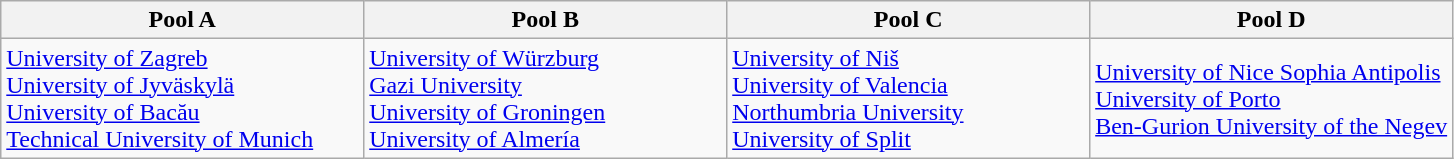<table class="wikitable" style="white-space:nowrap;">
<tr>
<th width=25%>Pool A</th>
<th width=25%>Pool B</th>
<th width=25%>Pool C</th>
<th width=25%>Pool D</th>
</tr>
<tr>
<td> <a href='#'>University of Zagreb</a><br> <a href='#'>University of Jyväskylä</a><br> <a href='#'>University of Bacău</a><br> <a href='#'>Technical University of Munich</a></td>
<td> <a href='#'>University of Würzburg</a><br> <a href='#'>Gazi University</a><br> <a href='#'>University of Groningen</a><br> <a href='#'>University of Almería</a></td>
<td> <a href='#'>University of Niš</a><br> <a href='#'>University of Valencia</a><br> <a href='#'>Northumbria University</a><br> <a href='#'>University of Split</a></td>
<td> <a href='#'>University of Nice Sophia Antipolis</a><br> <a href='#'>University of Porto</a><br> <a href='#'>Ben-Gurion University of the Negev</a></td>
</tr>
</table>
